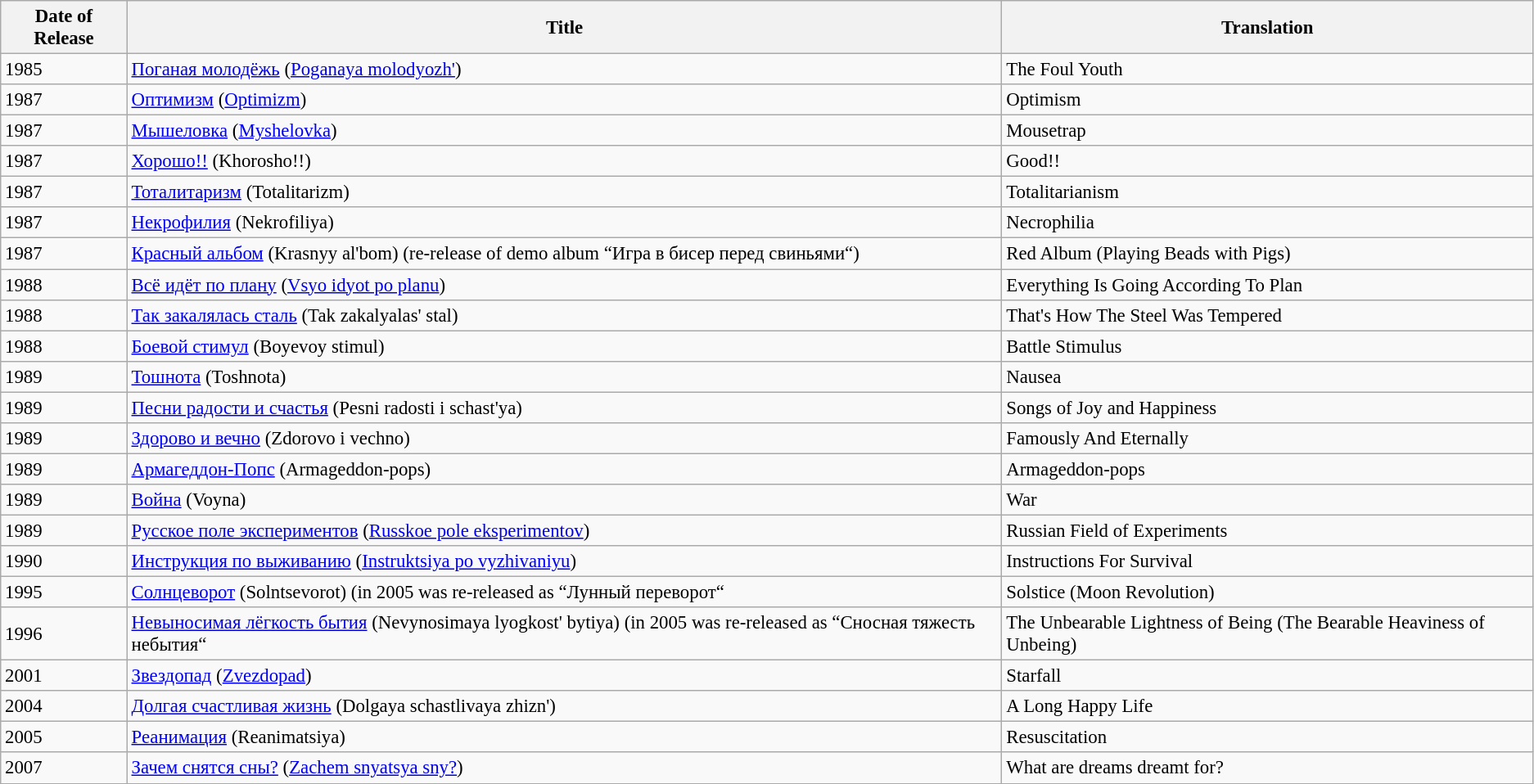<table class="wikitable" style="font-size:95%;">
<tr>
<th>Date of Release</th>
<th>Title</th>
<th>Translation</th>
</tr>
<tr>
<td>1985</td>
<td><a href='#'>Поганая молодёжь</a> (<a href='#'>Poganaya molodyozh'</a>)</td>
<td>The Foul Youth</td>
</tr>
<tr>
<td>1987</td>
<td><a href='#'>Оптимизм</a> (<a href='#'>Optimizm</a>)</td>
<td>Optimism</td>
</tr>
<tr>
<td>1987</td>
<td><a href='#'>Мышеловка</a> (<a href='#'>Myshelovka</a>)</td>
<td>Mousetrap</td>
</tr>
<tr>
<td>1987</td>
<td><a href='#'>Хорошо!!</a> (Khorosho!!)</td>
<td>Good!!</td>
</tr>
<tr>
<td>1987</td>
<td><a href='#'>Тоталитаризм</a> (Totalitarizm)</td>
<td>Totalitarianism</td>
</tr>
<tr>
<td>1987</td>
<td><a href='#'>Некрофилия</a> (Nekrofiliya)</td>
<td>Necrophilia</td>
</tr>
<tr>
<td>1987</td>
<td><a href='#'>Красный альбом</a> (Krasnyy al'bom) (re-release of demo album “Игра в бисер перед свиньями“)</td>
<td>Red Album (Playing Beads with Pigs)</td>
</tr>
<tr>
<td>1988</td>
<td><a href='#'>Всё идёт по плану</a> (<a href='#'>Vsyo idyot po planu</a>)</td>
<td>Everything Is Going According To Plan</td>
</tr>
<tr>
<td>1988</td>
<td><a href='#'>Так закалялась сталь</a> (Tak zakalyalas' stal)</td>
<td>That's How The Steel Was Tempered</td>
</tr>
<tr>
<td>1988</td>
<td><a href='#'>Боевой стимул</a> (Boyevoy stimul)</td>
<td>Battle Stimulus</td>
</tr>
<tr>
<td>1989</td>
<td><a href='#'>Тошнота</a> (Toshnota)</td>
<td>Nausea</td>
</tr>
<tr>
<td>1989</td>
<td><a href='#'>Песни радости и счастья</a> (Pesni radosti i schast'ya)</td>
<td>Songs of Joy and Happiness</td>
</tr>
<tr>
<td>1989</td>
<td><a href='#'>Здорово и вечно</a> (Zdorovo i vechno)</td>
<td>Famously And Eternally</td>
</tr>
<tr>
<td>1989</td>
<td><a href='#'>Армагеддон-Попс</a> (Armageddon-pops)</td>
<td>Armageddon-pops</td>
</tr>
<tr>
<td>1989</td>
<td><a href='#'>Война</a> (Voyna)</td>
<td>War</td>
</tr>
<tr>
<td>1989</td>
<td><a href='#'>Русское поле экспериментов</a> (<a href='#'>Russkoe pole eksperimentov</a>)</td>
<td>Russian Field of Experiments</td>
</tr>
<tr>
<td>1990</td>
<td><a href='#'>Инструкция по выживанию</a> (<a href='#'>Instruktsiya po vyzhivaniyu</a>)</td>
<td>Instructions For Survival</td>
</tr>
<tr>
<td>1995</td>
<td><a href='#'>Солнцеворот</a> (Solntsevorot) (in 2005 was re-released as “Лунный переворот“</td>
<td>Solstice (Moon Revolution)</td>
</tr>
<tr>
<td>1996</td>
<td><a href='#'>Невыносимая лёгкость бытия</a> (Nevynosimaya lyogkost' bytiya) (in 2005 was re-released as “Сносная тяжесть небытия“</td>
<td>The Unbearable Lightness of Being (The Bearable Heaviness of Unbeing)</td>
</tr>
<tr>
<td>2001</td>
<td><a href='#'>Звездопад</a> (<a href='#'>Zvezdopad</a>)</td>
<td>Starfall</td>
</tr>
<tr>
<td>2004</td>
<td><a href='#'>Долгая счастливая жизнь</a> (Dolgaya schastlivaya zhizn')</td>
<td>A Long Happy Life</td>
</tr>
<tr>
<td>2005</td>
<td><a href='#'>Реанимация</a> (Reanimatsiya)</td>
<td>Resuscitation</td>
</tr>
<tr>
<td>2007</td>
<td><a href='#'>Зачем снятся сны?</a> (<a href='#'>Zachem snyatsya sny?</a>)</td>
<td>What are dreams dreamt for?</td>
</tr>
</table>
